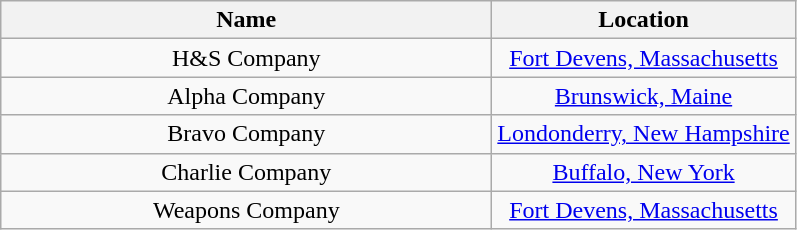<table class="wikitable" style="text-align: center;">
<tr>
<th style="width:20em">Name</th>
<th>Location</th>
</tr>
<tr>
<td align="center">H&S Company</td>
<td><a href='#'>Fort Devens, Massachusetts</a></td>
</tr>
<tr>
<td align="center">Alpha Company</td>
<td><a href='#'>Brunswick, Maine</a></td>
</tr>
<tr>
<td align="center">Bravo Company</td>
<td><a href='#'>Londonderry, New Hampshire</a></td>
</tr>
<tr>
<td align="center">Charlie Company</td>
<td><a href='#'>Buffalo, New York</a></td>
</tr>
<tr>
<td align="center">Weapons Company</td>
<td><a href='#'>Fort Devens, Massachusetts</a></td>
</tr>
</table>
